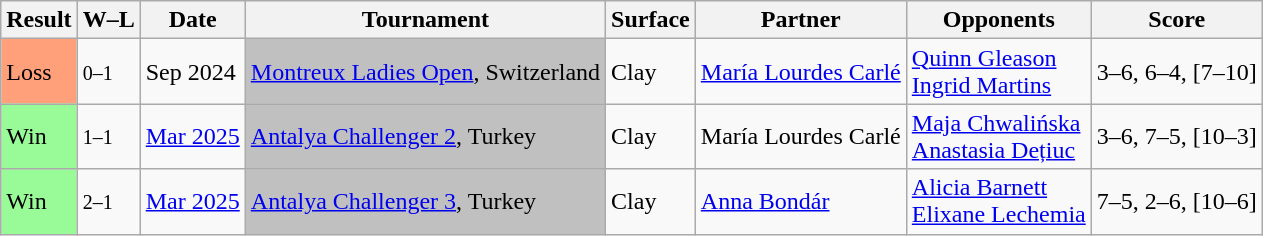<table class="sortable wikitable">
<tr>
<th>Result</th>
<th class="unsortable">W–L</th>
<th>Date</th>
<th>Tournament</th>
<th>Surface</th>
<th>Partner</th>
<th>Opponents</th>
<th class="unsortable">Score</th>
</tr>
<tr>
<td style="background:#ffa07a;">Loss</td>
<td><small>0–1</small></td>
<td>Sep 2024</td>
<td bgcolor=silver><a href='#'>Montreux Ladies Open</a>, Switzerland</td>
<td>Clay</td>
<td> <a href='#'>María Lourdes Carlé</a></td>
<td> <a href='#'>Quinn Gleason</a> <br>  <a href='#'>Ingrid Martins</a></td>
<td>3–6, 6–4, [7–10]</td>
</tr>
<tr>
<td style="background:#98fb98;">Win</td>
<td><small>1–1</small></td>
<td><a href='#'>Mar 2025</a></td>
<td bgcolor=silver><a href='#'>Antalya Challenger 2</a>, Turkey</td>
<td>Clay</td>
<td> María Lourdes Carlé</td>
<td> <a href='#'>Maja Chwalińska</a> <br>  <a href='#'>Anastasia Dețiuc</a></td>
<td>3–6, 7–5, [10–3]</td>
</tr>
<tr>
<td style="background:#98fb98;">Win</td>
<td><small>2–1</small></td>
<td><a href='#'>Mar 2025</a></td>
<td bgcolor=silver><a href='#'>Antalya Challenger 3</a>, Turkey</td>
<td>Clay</td>
<td> <a href='#'>Anna Bondár</a></td>
<td> <a href='#'>Alicia Barnett</a> <br>  <a href='#'>Elixane Lechemia</a></td>
<td>7–5, 2–6, [10–6]</td>
</tr>
</table>
